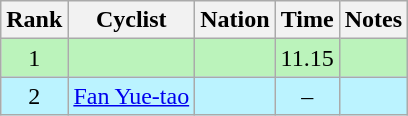<table class="wikitable sortable" style="text-align:center">
<tr>
<th>Rank</th>
<th>Cyclist</th>
<th>Nation</th>
<th>Time</th>
<th>Notes</th>
</tr>
<tr bgcolor=bbf3bb>
<td>1</td>
<td align=left></td>
<td align=left></td>
<td>11.15</td>
<td></td>
</tr>
<tr bgcolor=bbf3ff>
<td>2</td>
<td align=left><a href='#'>Fan Yue-tao</a></td>
<td align=left></td>
<td>–</td>
<td></td>
</tr>
</table>
